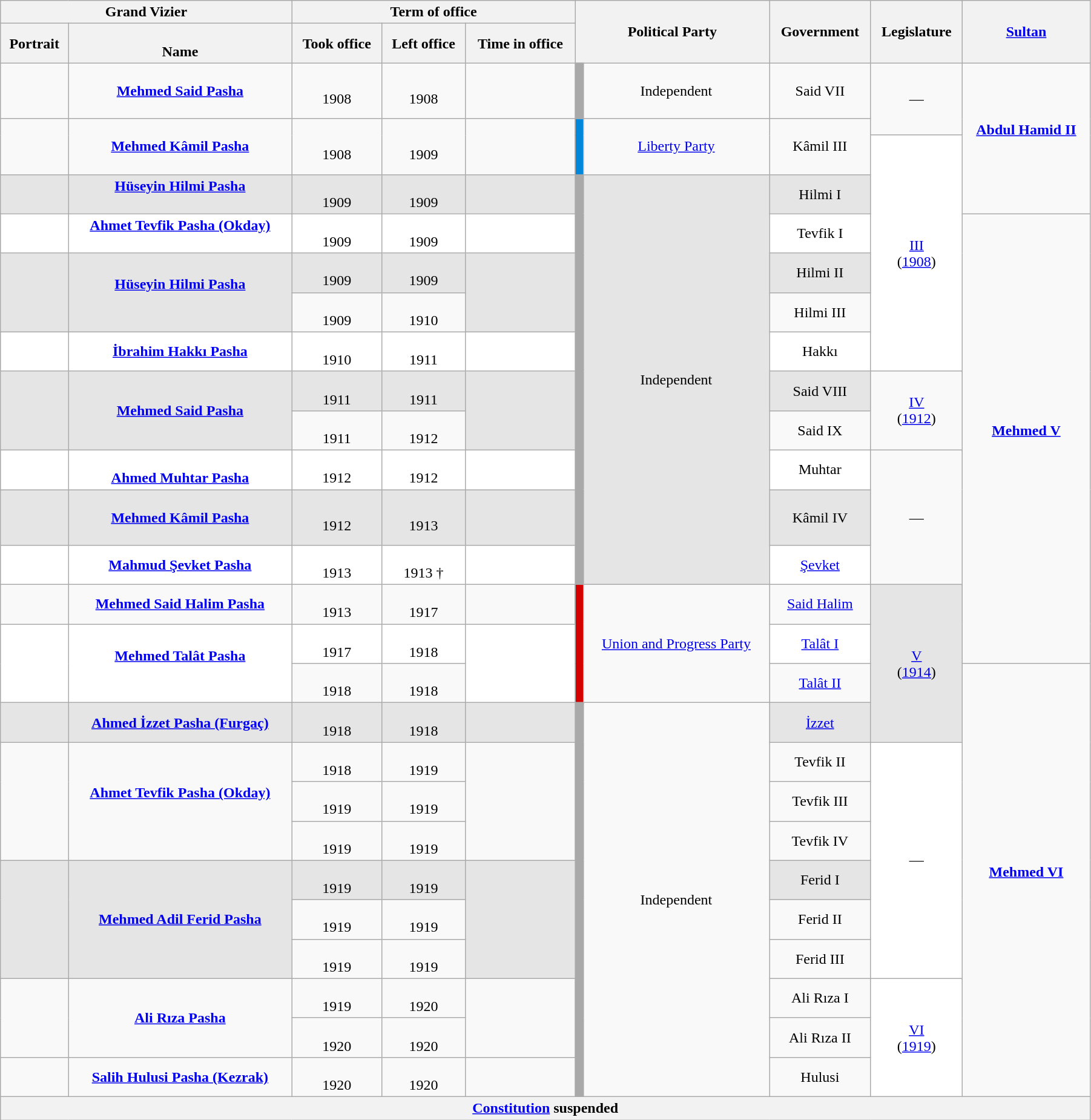<table class="wikitable mw-collapsible" style="text-align:center; width:95%">
<tr>
<th colspan="2">Grand Vizier</th>
<th colspan="3">Term of office</th>
<th colspan="2" rowspan="2">Political Party</th>
<th rowspan="2">Government</th>
<th rowspan="2">Legislature</th>
<th rowspan="2"><a href='#'>Sultan</a></th>
</tr>
<tr>
<th>Portrait</th>
<th><br>Name<br></th>
<th>Took office</th>
<th>Left office</th>
<th>Time in office</th>
</tr>
<tr>
<td></td>
<td><br><strong><a href='#'>Mehmed Said Pasha</a></strong><br><br></td>
<td><br>1908</td>
<td><br>1908</td>
<td></td>
<td rowspan="2" style="background:#a9a9a9"></td>
<td rowspan="2">Independent</td>
<td>Said VII</td>
<td rowspan="3">—</td>
<td rowspan="6"><strong><a href='#'>Abdul Hamid II</a></strong><br><br></td>
</tr>
<tr>
<td rowspan="3"></td>
<td rowspan="3"><br><a href='#'><strong>Mehmed Kâmil Pasha</strong></a><br><br></td>
<td rowspan="3"><br>1908</td>
<td rowspan="3"><br>1909<br><em></em></td>
<td rowspan="3"></td>
<td rowspan="3">Kâmil III</td>
</tr>
<tr>
<td rowspan="2"  style="background:#0087DC"></td>
<td rowspan="2"><a href='#'>Liberty Party</a></td>
</tr>
<tr bgcolor="#ffffff">
<td rowspan="8"><a href='#'>III</a><br>(<a href='#'>1908</a>)</td>
</tr>
<tr bgcolor="#e5e5e5">
<td></td>
<td><strong><a href='#'>Hüseyin Hilmi Pasha</a></strong><br><br></td>
<td><br>1909</td>
<td><br>1909<br><em></em></td>
<td></td>
<td rowspan="13" style="background:#a9a9a9" ;></td>
<td rowspan="13">Independent</td>
<td>Hilmi I</td>
</tr>
<tr bgcolor="#ffffff">
<td rowspan="2"></td>
<td rowspan="2"><a href='#'><strong>Ahmet Tevfik Pasha (Okday)</strong></a><br><br></td>
<td rowspan="2"><br>1909</td>
<td rowspan="2"><br>1909<br><em></em></td>
<td rowspan="2"></td>
<td rowspan="2">Tevfik I</td>
</tr>
<tr>
<td rowspan="14"><strong><a href='#'>Mehmed V</a></strong><br><br></td>
</tr>
<tr bgcolor="#e5e5e5">
<td rowspan="2"></td>
<td rowspan="2"><strong><a href='#'>Hüseyin Hilmi Pasha</a></strong><br><br></td>
<td><br>1909</td>
<td><br>1909</td>
<td rowspan="2"></td>
<td>Hilmi II</td>
</tr>
<tr>
<td><br>1909</td>
<td><br>1910</td>
<td>Hilmi III</td>
</tr>
<tr bgcolor="#ffffff">
<td></td>
<td><strong><a href='#'>İbrahim Hakkı Pasha</a></strong><br></td>
<td><br>1910</td>
<td><br>1911</td>
<td></td>
<td>Hakkı</td>
</tr>
<tr bgcolor="#e5e5e5">
<td rowspan="3"></td>
<td rowspan="3"><br><strong><a href='#'>Mehmed Said Pasha</a></strong><br><br></td>
<td rowspan="2"><br>1911</td>
<td rowspan="2"><br>1911</td>
<td rowspan="3"></td>
<td rowspan="2">Said VIII</td>
</tr>
<tr>
<td rowspan="3"><a href='#'>IV</a><br>(<a href='#'>1912</a>)</td>
</tr>
<tr>
<td><br>1911</td>
<td><br>1912<br><em></em></td>
<td>Said IX</td>
</tr>
<tr bgcolor="#ffffff">
<td rowspan="2"></td>
<td rowspan="2"><br><strong><a href='#'>Ahmed Muhtar Pasha</a></strong><br></td>
<td rowspan="2"><br>1912</td>
<td rowspan="2"><br>1912</td>
<td rowspan="2"></td>
<td rowspan="2">Muhtar</td>
</tr>
<tr>
<td rowspan="4">—</td>
</tr>
<tr bgcolor="#e5e5e5">
<td></td>
<td><br><a href='#'><strong>Mehmed Kâmil Pasha</strong></a><br><br></td>
<td><br>1912</td>
<td><br>1913<br><em></em></td>
<td></td>
<td>Kâmil IV</td>
</tr>
<tr bgcolor="#ffffff">
<td></td>
<td><a href='#'><strong>Mahmud Şevket Pasha</strong></a><br></td>
<td><br>1913</td>
<td><br>1913 †<br><em></em></td>
<td></td>
<td><a href='#'>Şevket</a></td>
</tr>
<tr>
<td rowspan="2"></td>
<td rowspan="2"><strong><a href='#'>Mehmed Said Halim Pasha</a></strong><br></td>
<td rowspan="2"><br>1913</td>
<td rowspan="2"><br>1917</td>
<td rowspan="2"></td>
<td rowspan="5" style="background:#D50000" ;></td>
<td rowspan="5"><a href='#'>Union and Progress Party</a></td>
<td rowspan="2"><a href='#'>Said Halim</a></td>
</tr>
<tr bgcolor="#e5e5e5">
<td rowspan="6"><a href='#'>V</a><br>(<a href='#'>1914</a>)</td>
</tr>
<tr bgcolor="#ffffff">
<td rowspan="2"></td>
<td rowspan="2"><a href='#'><strong>Mehmed Talât Pasha</strong></a><br><br></td>
<td><br>1917</td>
<td><br>1918</td>
<td rowspan="2"></td>
<td><a href='#'>Talât I</a></td>
</tr>
<tr>
<td><br>1918</td>
<td><br>1918</td>
<td><a href='#'>Talât II</a></td>
<td rowspan="14"><strong><a href='#'>Mehmed VI</a></strong><br><br></td>
</tr>
<tr bgcolor="#e5e5e5">
<td rowspan="2"></td>
<td rowspan="2"><a href='#'><strong>Ahmed İzzet Pasha (Furgaç)</strong></a><br></td>
<td rowspan="2"><br>1918</td>
<td rowspan="2"><br>1918</td>
<td rowspan="2"></td>
<td rowspan="2"><a href='#'>İzzet</a></td>
</tr>
<tr>
<td rowspan="12" style="background:#a9a9a9"></td>
<td rowspan="12">Independent</td>
</tr>
<tr>
<td rowspan="4"></td>
<td rowspan="4"><a href='#'><strong>Ahmet Tevfik Pasha (Okday)</strong></a><br><br></td>
<td rowspan="2"><br>1918</td>
<td rowspan="2"><br>1919</td>
<td rowspan="4"></td>
<td rowspan="2">Tevfik II</td>
</tr>
<tr bgcolor="#ffffff">
<td rowspan="7">—</td>
</tr>
<tr>
<td><br>1919</td>
<td><br>1919</td>
<td>Tevfik III</td>
</tr>
<tr>
<td><br>1919</td>
<td><br>1919</td>
<td>Tevfik IV</td>
</tr>
<tr bgcolor="#e5e5e5">
<td rowspan="3"></td>
<td rowspan="3"><br><a href='#'><strong>Mehmed Adil Ferid Pasha</strong></a><br><br></td>
<td><br>1919</td>
<td><br>1919</td>
<td rowspan="3"></td>
<td>Ferid I</td>
</tr>
<tr>
<td><br>1919</td>
<td><br>1919</td>
<td>Ferid II</td>
</tr>
<tr>
<td><br>1919</td>
<td><br>1919</td>
<td>Ferid III</td>
</tr>
<tr>
<td rowspan="3"></td>
<td rowspan="3"><strong><a href='#'>Ali Rıza Pasha</a></strong><br></td>
<td rowspan="2"><br>1919</td>
<td rowspan="2"><br>1920</td>
<td rowspan="3"></td>
<td rowspan="2">Ali Rıza I</td>
</tr>
<tr bgcolor="#ffffff">
<td rowspan="3"><a href='#'>VI</a><br>(<a href='#'>1919</a>)</td>
</tr>
<tr>
<td><br>1920</td>
<td><br>1920</td>
<td>Ali Rıza II</td>
</tr>
<tr>
<td></td>
<td><a href='#'><strong>Salih Hulusi Pasha (Kezrak)</strong></a><br></td>
<td><br>1920</td>
<td><br>1920</td>
<td></td>
<td>Hulusi</td>
</tr>
<tr>
<th colspan="10"><a href='#'>Constitution</a> suspended</th>
</tr>
</table>
